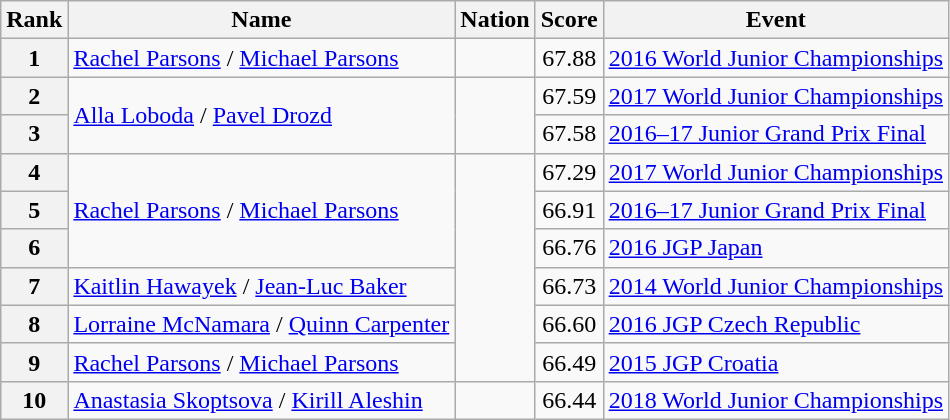<table class="wikitable sortable">
<tr>
<th>Rank</th>
<th>Name</th>
<th>Nation</th>
<th>Score</th>
<th>Event</th>
</tr>
<tr>
<th>1</th>
<td><a href='#'>Rachel Parsons</a> / <a href='#'>Michael Parsons</a></td>
<td></td>
<td style="text-align:center;">67.88</td>
<td><a href='#'>2016 World Junior Championships</a></td>
</tr>
<tr>
<th>2</th>
<td rowspan="2"><a href='#'>Alla Loboda</a> / <a href='#'>Pavel Drozd</a></td>
<td rowspan="2"></td>
<td style="text-align:center;">67.59</td>
<td><a href='#'>2017 World Junior Championships</a></td>
</tr>
<tr>
<th>3</th>
<td style="text-align:center;">67.58</td>
<td><a href='#'>2016–17 Junior Grand Prix Final</a></td>
</tr>
<tr>
<th>4</th>
<td rowspan="3"><a href='#'>Rachel Parsons</a> / <a href='#'>Michael Parsons</a></td>
<td rowspan="6"></td>
<td style="text-align:center;">67.29</td>
<td><a href='#'>2017 World Junior Championships</a></td>
</tr>
<tr>
<th>5</th>
<td style="text-align:center;">66.91</td>
<td><a href='#'>2016–17 Junior Grand Prix Final</a></td>
</tr>
<tr>
<th>6</th>
<td style="text-align:center;">66.76</td>
<td><a href='#'>2016 JGP Japan</a></td>
</tr>
<tr>
<th>7</th>
<td><a href='#'>Kaitlin Hawayek</a> / <a href='#'>Jean-Luc Baker</a></td>
<td style="text-align:center;">66.73</td>
<td><a href='#'>2014 World Junior Championships</a></td>
</tr>
<tr>
<th>8</th>
<td><a href='#'>Lorraine McNamara</a> / <a href='#'>Quinn Carpenter</a></td>
<td style="text-align:center;">66.60</td>
<td><a href='#'>2016 JGP Czech Republic</a></td>
</tr>
<tr>
<th>9</th>
<td><a href='#'>Rachel Parsons</a> / <a href='#'>Michael Parsons</a></td>
<td style="text-align:center;">66.49</td>
<td><a href='#'>2015 JGP Croatia</a></td>
</tr>
<tr>
<th>10</th>
<td><a href='#'>Anastasia Skoptsova</a> / <a href='#'>Kirill Aleshin</a></td>
<td></td>
<td style="text-align:center;">66.44</td>
<td><a href='#'>2018 World Junior Championships</a></td>
</tr>
</table>
